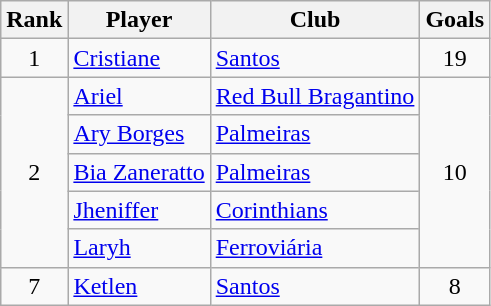<table class="wikitable sortable" style="text-align:center">
<tr>
<th>Rank</th>
<th>Player</th>
<th>Club</th>
<th>Goals</th>
</tr>
<tr>
<td rowspan=1>1</td>
<td align=left> <a href='#'>Cristiane</a></td>
<td align=left><a href='#'>Santos</a></td>
<td rowspan=1>19</td>
</tr>
<tr>
<td rowspan=5>2</td>
<td align=left> <a href='#'>Ariel</a></td>
<td align=left><a href='#'>Red Bull Bragantino</a></td>
<td rowspan=5>10</td>
</tr>
<tr>
<td align=left> <a href='#'>Ary Borges</a></td>
<td align=left><a href='#'>Palmeiras</a></td>
</tr>
<tr>
<td align=left> <a href='#'>Bia Zaneratto</a></td>
<td align=left><a href='#'>Palmeiras</a></td>
</tr>
<tr>
<td align=left> <a href='#'>Jheniffer</a></td>
<td align=left><a href='#'>Corinthians</a></td>
</tr>
<tr>
<td align=left> <a href='#'>Laryh</a></td>
<td align=left><a href='#'>Ferroviária</a></td>
</tr>
<tr>
<td rowspan=1>7</td>
<td align=left> <a href='#'>Ketlen</a></td>
<td align=left><a href='#'>Santos</a></td>
<td rowspan=1>8</td>
</tr>
</table>
